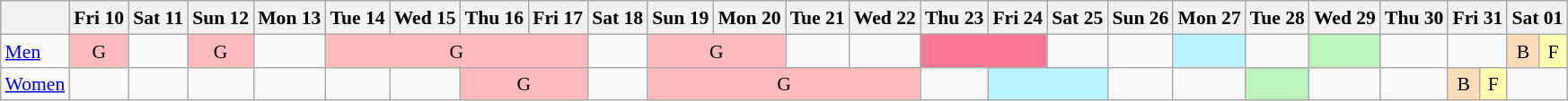<table class="wikitable" style="margin:0.5em auto; font-size:90%; line-height:1.25em; text-align:center">
<tr>
<th></th>
<th>Fri 10</th>
<th>Sat 11</th>
<th>Sun 12</th>
<th>Mon 13</th>
<th>Tue 14</th>
<th>Wed 15</th>
<th>Thu 16</th>
<th>Fri 17</th>
<th>Sat 18</th>
<th>Sun 19</th>
<th>Mon 20</th>
<th>Tue 21</th>
<th>Wed 22</th>
<th>Thu 23</th>
<th>Fri 24</th>
<th>Sat 25</th>
<th>Sun 26</th>
<th>Mon 27</th>
<th>Tue 28</th>
<th>Wed 29</th>
<th>Thu 30</th>
<th colspan="2">Fri 31</th>
<th colspan="2">Sat 01</th>
</tr>
<tr>
<td align="left"><a href='#'>Men</a></td>
<td bgcolor="#FFBBBB">G</td>
<td></td>
<td bgcolor="#FFBBBB">G</td>
<td></td>
<td bgcolor="#FFBBBB" colspan="4">G</td>
<td></td>
<td bgcolor="#FFBBBB" colspan="2">G</td>
<td></td>
<td></td>
<td bgcolor="#FA7894" colspan="2"></td>
<td></td>
<td></td>
<td bgcolor="#BBF3FF"></td>
<td></td>
<td bgcolor="#BBF3BB"></td>
<td></td>
<td colspan=2></td>
<td bgcolor="#FEDCBA">B</td>
<td bgcolor="#FFFFB">F</td>
</tr>
<tr>
<td align="left"><a href='#'>Women</a></td>
<td></td>
<td></td>
<td></td>
<td></td>
<td></td>
<td></td>
<td bgcolor="#FFBBBB" colspan="2">G</td>
<td></td>
<td bgcolor="#FFBBBB" colspan="4">G</td>
<td></td>
<td bgcolor="#BBF3FF" colspan="2"></td>
<td></td>
<td></td>
<td bgcolor="#BBF3BB"></td>
<td></td>
<td></td>
<td bgcolor="#FEDCBA">B</td>
<td bgcolor="#FFFFB">F</td>
<td colspan=2></td>
</tr>
</table>
